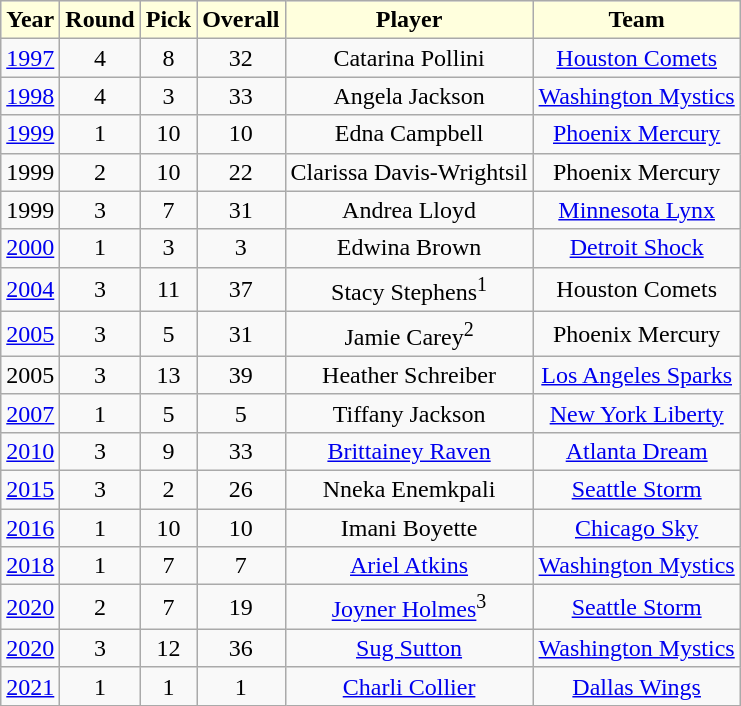<table class="wikitable" style="text-align:center;">
<tr>
<th style="background: #ffffdd;">Year</th>
<th style="background: #ffffdd;">Round</th>
<th style="background: #ffffdd;">Pick</th>
<th style="background: #ffffdd;">Overall</th>
<th style="background: #ffffdd;">Player</th>
<th style="background: #ffffdd;">Team</th>
</tr>
<tr>
<td><a href='#'>1997</a></td>
<td>4</td>
<td>8</td>
<td>32</td>
<td>Catarina Pollini</td>
<td><a href='#'>Houston Comets</a></td>
</tr>
<tr>
<td><a href='#'>1998</a></td>
<td>4</td>
<td>3</td>
<td>33</td>
<td>Angela Jackson</td>
<td><a href='#'>Washington Mystics</a></td>
</tr>
<tr>
<td><a href='#'>1999</a></td>
<td>1</td>
<td>10</td>
<td>10</td>
<td>Edna Campbell</td>
<td><a href='#'>Phoenix Mercury</a></td>
</tr>
<tr>
<td>1999</td>
<td>2</td>
<td>10</td>
<td>22</td>
<td>Clarissa Davis-Wrightsil</td>
<td>Phoenix Mercury</td>
</tr>
<tr>
<td>1999</td>
<td>3</td>
<td>7</td>
<td>31</td>
<td>Andrea Lloyd</td>
<td><a href='#'>Minnesota Lynx</a></td>
</tr>
<tr>
<td><a href='#'>2000</a></td>
<td>1</td>
<td>3</td>
<td>3</td>
<td>Edwina Brown</td>
<td><a href='#'>Detroit Shock</a></td>
</tr>
<tr>
<td><a href='#'>2004</a></td>
<td>3</td>
<td>11</td>
<td>37</td>
<td>Stacy Stephens<sup>1</sup></td>
<td>Houston Comets</td>
</tr>
<tr>
<td><a href='#'>2005</a></td>
<td>3</td>
<td>5</td>
<td>31</td>
<td>Jamie Carey<sup>2</sup></td>
<td>Phoenix Mercury</td>
</tr>
<tr>
<td>2005</td>
<td>3</td>
<td>13</td>
<td>39</td>
<td>Heather Schreiber</td>
<td><a href='#'>Los Angeles Sparks</a></td>
</tr>
<tr>
<td><a href='#'>2007</a></td>
<td>1</td>
<td>5</td>
<td>5</td>
<td>Tiffany Jackson</td>
<td><a href='#'>New York Liberty</a></td>
</tr>
<tr>
<td><a href='#'>2010</a></td>
<td>3</td>
<td>9</td>
<td>33</td>
<td><a href='#'>Brittainey Raven</a></td>
<td><a href='#'>Atlanta Dream</a></td>
</tr>
<tr>
<td><a href='#'>2015</a></td>
<td>3</td>
<td>2</td>
<td>26</td>
<td>Nneka Enemkpali</td>
<td><a href='#'>Seattle Storm</a></td>
</tr>
<tr>
<td><a href='#'>2016</a></td>
<td>1</td>
<td>10</td>
<td>10</td>
<td>Imani Boyette</td>
<td><a href='#'>Chicago Sky</a></td>
</tr>
<tr>
<td><a href='#'>2018</a></td>
<td>1</td>
<td>7</td>
<td>7</td>
<td><a href='#'>Ariel Atkins</a></td>
<td><a href='#'>Washington Mystics</a></td>
</tr>
<tr>
<td><a href='#'>2020</a></td>
<td>2</td>
<td>7</td>
<td>19</td>
<td><a href='#'>Joyner Holmes</a><sup>3</sup></td>
<td><a href='#'>Seattle Storm</a></td>
</tr>
<tr>
<td><a href='#'>2020</a></td>
<td>3</td>
<td>12</td>
<td>36</td>
<td><a href='#'>Sug Sutton</a></td>
<td><a href='#'>Washington Mystics</a></td>
</tr>
<tr>
<td><a href='#'>2021</a></td>
<td>1</td>
<td>1</td>
<td>1</td>
<td><a href='#'>Charli Collier</a></td>
<td><a href='#'>Dallas Wings</a></td>
</tr>
</table>
